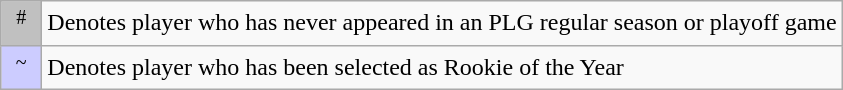<table class="wikitable">
<tr>
<td align="center" bgcolor="#C0C0C0" width="20"><sup>#</sup></td>
<td>Denotes player who has never appeared in an PLG regular season or playoff game</td>
</tr>
<tr>
<td align="center" bgcolor="CCCCFF" width="20"><sup>~</sup></td>
<td>Denotes player who has been selected as Rookie of the Year</td>
</tr>
</table>
